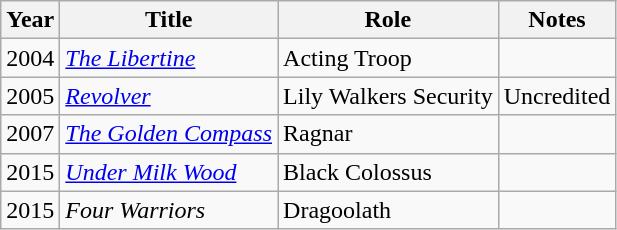<table class="wikitable">
<tr>
<th>Year</th>
<th>Title</th>
<th>Role</th>
<th>Notes</th>
</tr>
<tr>
<td>2004</td>
<td><em><a href='#'>The Libertine</a></em></td>
<td>Acting Troop</td>
<td></td>
</tr>
<tr>
<td>2005</td>
<td><em><a href='#'>Revolver</a></em></td>
<td>Lily Walkers Security</td>
<td>Uncredited</td>
</tr>
<tr>
<td>2007</td>
<td><em><a href='#'>The Golden Compass</a></em></td>
<td>Ragnar</td>
<td></td>
</tr>
<tr>
<td>2015</td>
<td><em><a href='#'>Under Milk Wood</a></em></td>
<td>Black Colossus</td>
<td></td>
</tr>
<tr>
<td>2015</td>
<td><em>Four Warriors</em></td>
<td>Dragoolath</td>
<td></td>
</tr>
</table>
